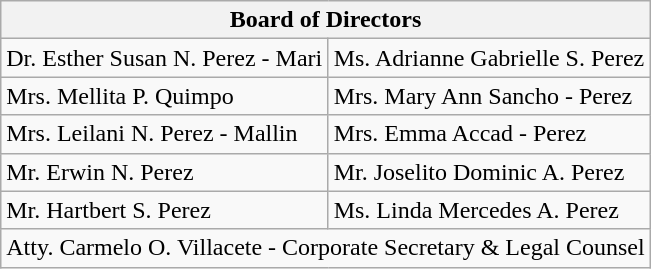<table class="wikitable">
<tr>
<th colspan="2">Board of Directors</th>
</tr>
<tr>
<td>Dr. Esther Susan N. Perez - Mari</td>
<td>Ms. Adrianne Gabrielle S. Perez</td>
</tr>
<tr>
<td>Mrs. Mellita P. Quimpo</td>
<td>Mrs. Mary Ann Sancho - Perez</td>
</tr>
<tr>
<td>Mrs. Leilani N. Perez - Mallin</td>
<td>Mrs. Emma Accad - Perez</td>
</tr>
<tr>
<td>Mr. Erwin N. Perez</td>
<td>Mr. Joselito Dominic A. Perez</td>
</tr>
<tr>
<td>Mr. Hartbert S. Perez</td>
<td>Ms. Linda Mercedes A. Perez</td>
</tr>
<tr>
<td colspan="2">Atty. Carmelo O. Villacete - Corporate Secretary & Legal Counsel</td>
</tr>
</table>
